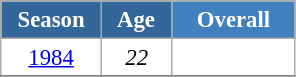<table class="wikitable" style="font-size:95%; text-align:center; border:grey solid 1px; border-collapse:collapse; background:#ffffff;">
<tr>
<th style="background-color:#369; color:white; width:60px;"> Season </th>
<th style="background-color:#369; color:white; width:40px;"> Age </th>
<th style="background-color:#4180be; color:white; width:75px;">Overall</th>
</tr>
<tr>
<td><a href='#'>1984</a></td>
<td><em>22</em></td>
<td></td>
</tr>
<tr>
</tr>
</table>
